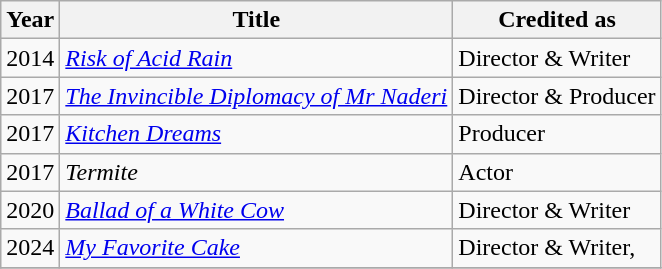<table class="wikitable">
<tr>
<th>Year</th>
<th>Title</th>
<th>Credited as</th>
</tr>
<tr>
<td>2014</td>
<td><em><a href='#'>Risk of Acid Rain</a></em></td>
<td>Director & Writer</td>
</tr>
<tr>
<td>2017</td>
<td><em><a href='#'>The Invincible Diplomacy of Mr Naderi</a></em></td>
<td>Director & Producer</td>
</tr>
<tr>
<td>2017</td>
<td><em><a href='#'>Kitchen Dreams</a></em></td>
<td>Producer</td>
</tr>
<tr>
<td>2017</td>
<td><em>Termite</em></td>
<td>Actor</td>
</tr>
<tr>
<td>2020</td>
<td><em><a href='#'>Ballad of a White Cow</a></em></td>
<td>Director & Writer</td>
</tr>
<tr>
<td>2024</td>
<td><em><a href='#'>My Favorite Cake</a></em></td>
<td>Director & Writer, </td>
</tr>
<tr>
</tr>
</table>
